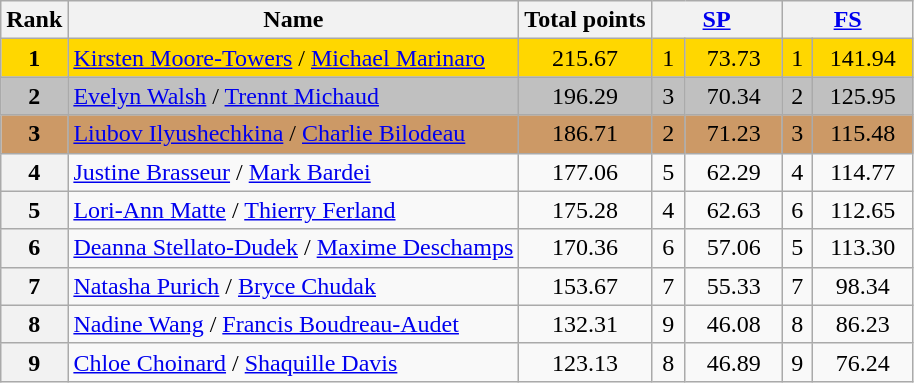<table class="wikitable sortable">
<tr>
<th>Rank</th>
<th>Name</th>
<th>Total points</th>
<th colspan="2" width="80px"><a href='#'>SP</a></th>
<th colspan="2" width="80px"><a href='#'>FS</a></th>
</tr>
<tr bgcolor="gold">
<td align="center"><strong>1</strong></td>
<td><a href='#'>Kirsten Moore-Towers</a> / <a href='#'>Michael Marinaro</a></td>
<td align="center">215.67</td>
<td align="center">1</td>
<td align="center">73.73</td>
<td align="center">1</td>
<td align="center">141.94</td>
</tr>
<tr bgcolor="silver">
<td align="center"><strong>2</strong></td>
<td><a href='#'>Evelyn Walsh</a> / <a href='#'>Trennt Michaud</a></td>
<td align="center">196.29</td>
<td align="center">3</td>
<td align="center">70.34</td>
<td align="center">2</td>
<td align="center">125.95</td>
</tr>
<tr bgcolor="cc9966">
<td align="center"><strong>3</strong></td>
<td><a href='#'>Liubov Ilyushechkina</a> / <a href='#'>Charlie Bilodeau</a></td>
<td align="center">186.71</td>
<td align="center">2</td>
<td align="center">71.23</td>
<td align="center">3</td>
<td align="center">115.48</td>
</tr>
<tr>
<th>4</th>
<td><a href='#'>Justine Brasseur</a> / <a href='#'>Mark Bardei</a></td>
<td align="center">177.06</td>
<td align="center">5</td>
<td align="center">62.29</td>
<td align="center">4</td>
<td align="center">114.77</td>
</tr>
<tr>
<th>5</th>
<td><a href='#'>Lori-Ann Matte</a> / <a href='#'>Thierry Ferland</a></td>
<td align="center">175.28</td>
<td align="center">4</td>
<td align="center">62.63</td>
<td align="center">6</td>
<td align="center">112.65</td>
</tr>
<tr>
<th>6</th>
<td><a href='#'>Deanna Stellato-Dudek</a> / <a href='#'>Maxime Deschamps</a></td>
<td align="center">170.36</td>
<td align="center">6</td>
<td align="center">57.06</td>
<td align="center">5</td>
<td align="center">113.30</td>
</tr>
<tr>
<th>7</th>
<td><a href='#'>Natasha Purich</a> / <a href='#'>Bryce Chudak</a></td>
<td align="center">153.67</td>
<td align="center">7</td>
<td align="center">55.33</td>
<td align="center">7</td>
<td align="center">98.34</td>
</tr>
<tr>
<th>8</th>
<td><a href='#'>Nadine Wang</a> / <a href='#'>Francis Boudreau-Audet</a></td>
<td align="center">132.31</td>
<td align="center">9</td>
<td align="center">46.08</td>
<td align="center">8</td>
<td align="center">86.23</td>
</tr>
<tr>
<th>9</th>
<td><a href='#'>Chloe Choinard</a> / <a href='#'>Shaquille Davis</a></td>
<td align="center">123.13</td>
<td align="center">8</td>
<td align="center">46.89</td>
<td align="center">9</td>
<td align="center">76.24</td>
</tr>
</table>
